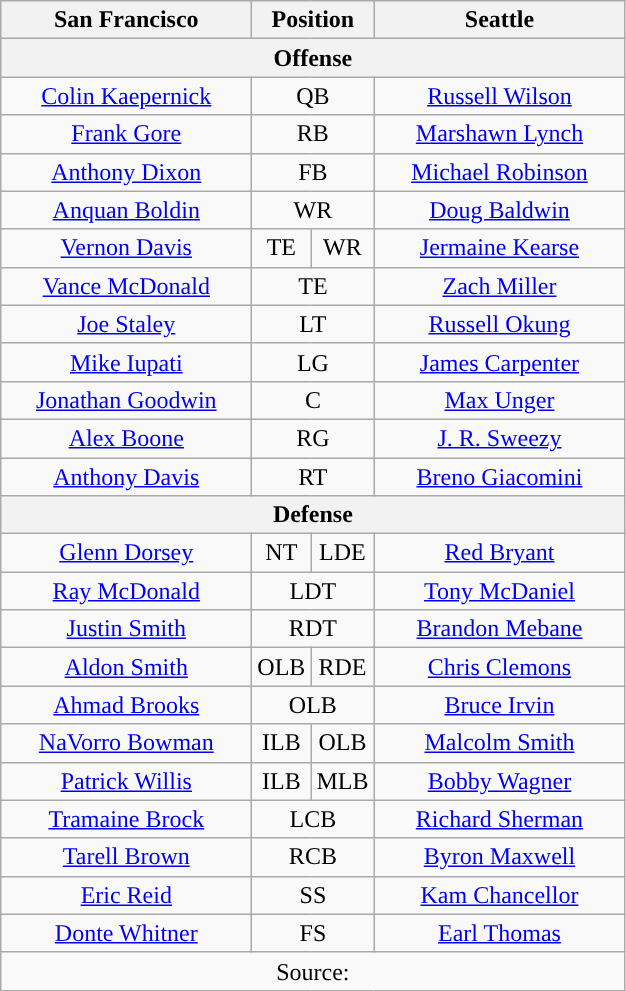<table class="wikitable" style="text-align:center">
<tr>
<th style="width:160px">San Francisco</th>
<th colspan="2">Position</th>
<th style="width:160px">Seattle</th>
</tr>
<tr>
<th colspan="4" style="text-align:center">Offense</th>
</tr>
<tr>
<td><a href='#'>Colin Kaepernick</a></td>
<td colspan="2" style="text-align:center">QB</td>
<td><a href='#'>Russell Wilson</a></td>
</tr>
<tr>
<td><a href='#'>Frank Gore</a></td>
<td colspan="2" style="text-align:center">RB</td>
<td><a href='#'>Marshawn Lynch</a></td>
</tr>
<tr>
<td><a href='#'>Anthony Dixon</a></td>
<td colspan="2" style="text-align:center">FB</td>
<td><a href='#'>Michael Robinson</a></td>
</tr>
<tr>
<td><a href='#'>Anquan Boldin</a></td>
<td colspan="2" style="text-align:center">WR</td>
<td><a href='#'>Doug Baldwin</a></td>
</tr>
<tr>
<td><a href='#'>Vernon Davis</a></td>
<td style="text-align:center">TE</td>
<td style="text-align:center">WR</td>
<td><a href='#'>Jermaine Kearse</a></td>
</tr>
<tr>
<td><a href='#'>Vance McDonald</a></td>
<td colspan="2" style="text-align:center">TE</td>
<td><a href='#'>Zach Miller</a></td>
</tr>
<tr>
<td><a href='#'>Joe Staley</a></td>
<td colspan="2" style="text-align:center">LT</td>
<td><a href='#'>Russell Okung</a></td>
</tr>
<tr>
<td><a href='#'>Mike Iupati</a></td>
<td colspan="2" style="text-align:center">LG</td>
<td><a href='#'>James Carpenter</a></td>
</tr>
<tr>
<td><a href='#'>Jonathan Goodwin</a></td>
<td colspan="2" style="text-align:center">C</td>
<td><a href='#'>Max Unger</a></td>
</tr>
<tr>
<td><a href='#'>Alex Boone</a></td>
<td colspan="2" style="text-align:center">RG</td>
<td><a href='#'>J. R. Sweezy</a></td>
</tr>
<tr>
<td><a href='#'>Anthony Davis</a></td>
<td colspan="2" style="text-align:center">RT</td>
<td><a href='#'>Breno Giacomini</a></td>
</tr>
<tr>
<th colspan="4" style="text-align:center">Defense</th>
</tr>
<tr>
<td><a href='#'>Glenn Dorsey</a></td>
<td style="text-align:center">NT</td>
<td style="text-align:center">LDE</td>
<td><a href='#'>Red Bryant</a></td>
</tr>
<tr>
<td><a href='#'>Ray McDonald</a></td>
<td colspan="2" style="text-align:center">LDT</td>
<td><a href='#'>Tony McDaniel</a></td>
</tr>
<tr>
<td><a href='#'>Justin Smith</a></td>
<td colspan="2" style="text-align:center">RDT</td>
<td><a href='#'>Brandon Mebane</a></td>
</tr>
<tr>
<td><a href='#'>Aldon Smith</a></td>
<td style="text-align:center">OLB</td>
<td style="text-align:center">RDE</td>
<td><a href='#'>Chris Clemons</a></td>
</tr>
<tr>
<td><a href='#'>Ahmad Brooks</a></td>
<td colspan="2" style="text-align:center">OLB</td>
<td><a href='#'>Bruce Irvin</a></td>
</tr>
<tr>
<td><a href='#'>NaVorro Bowman</a></td>
<td style="text-align:center">ILB</td>
<td style="text-align:center">OLB</td>
<td><a href='#'>Malcolm Smith</a></td>
</tr>
<tr>
<td><a href='#'>Patrick Willis</a></td>
<td style="text-align:center">ILB</td>
<td style="text-align:center">MLB</td>
<td><a href='#'>Bobby Wagner</a></td>
</tr>
<tr>
<td><a href='#'>Tramaine Brock</a></td>
<td colspan="2" style="text-align:center">LCB</td>
<td><a href='#'>Richard Sherman</a></td>
</tr>
<tr>
<td><a href='#'>Tarell Brown</a></td>
<td colspan="2" style="text-align:center">RCB</td>
<td><a href='#'>Byron Maxwell</a></td>
</tr>
<tr>
<td><a href='#'>Eric Reid</a></td>
<td colspan="2" style="text-align:center">SS</td>
<td><a href='#'>Kam Chancellor</a></td>
</tr>
<tr>
<td><a href='#'>Donte Whitner</a></td>
<td colspan="2" style="text-align:center">FS</td>
<td><a href='#'>Earl Thomas</a></td>
</tr>
<tr>
<td colspan="4">Source:</td>
</tr>
</table>
